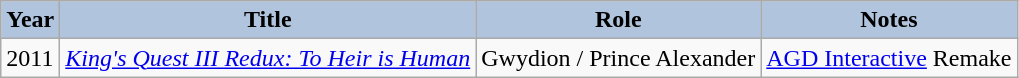<table class="wikitable">
<tr>
<th style="background:#B0C4DE;">Year</th>
<th style="background:#B0C4DE;">Title</th>
<th style="background:#B0C4DE;">Role</th>
<th style="background:#B0C4DE;">Notes</th>
</tr>
<tr>
<td>2011</td>
<td><em><a href='#'>King's Quest III Redux: To Heir is Human</a></em></td>
<td>Gwydion / Prince Alexander</td>
<td><a href='#'>AGD Interactive</a> Remake</td>
</tr>
</table>
